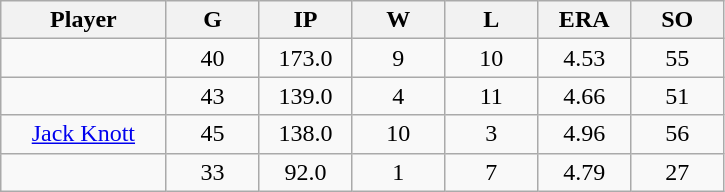<table class="wikitable sortable">
<tr>
<th bgcolor="#DDDDFF" width="16%">Player</th>
<th bgcolor="#DDDDFF" width="9%">G</th>
<th bgcolor="#DDDDFF" width="9%">IP</th>
<th bgcolor="#DDDDFF" width="9%">W</th>
<th bgcolor="#DDDDFF" width="9%">L</th>
<th bgcolor="#DDDDFF" width="9%">ERA</th>
<th bgcolor="#DDDDFF" width="9%">SO</th>
</tr>
<tr align="center">
<td></td>
<td>40</td>
<td>173.0</td>
<td>9</td>
<td>10</td>
<td>4.53</td>
<td>55</td>
</tr>
<tr align="center">
<td></td>
<td>43</td>
<td>139.0</td>
<td>4</td>
<td>11</td>
<td>4.66</td>
<td>51</td>
</tr>
<tr align="center">
<td><a href='#'>Jack Knott</a></td>
<td>45</td>
<td>138.0</td>
<td>10</td>
<td>3</td>
<td>4.96</td>
<td>56</td>
</tr>
<tr align="center">
<td></td>
<td>33</td>
<td>92.0</td>
<td>1</td>
<td>7</td>
<td>4.79</td>
<td>27</td>
</tr>
</table>
